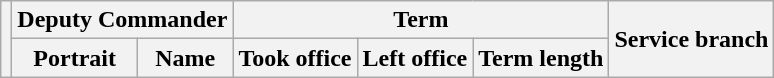<table class="wikitable sortable">
<tr>
<th rowspan=2></th>
<th colspan=2>Deputy Commander</th>
<th colspan=3>Term</th>
<th rowspan=2>Service branch</th>
</tr>
<tr>
<th>Portrait</th>
<th>Name</th>
<th>Took office</th>
<th>Left office</th>
<th>Term length<br>












</th>
</tr>
</table>
